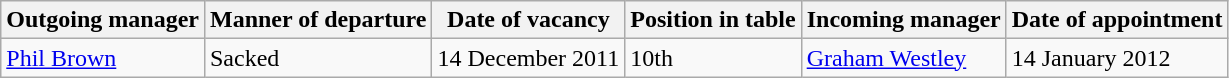<table class="wikitable">
<tr>
<th>Outgoing manager</th>
<th>Manner of departure</th>
<th>Date of vacancy</th>
<th>Position in table</th>
<th>Incoming manager</th>
<th>Date of appointment</th>
</tr>
<tr>
<td> <a href='#'>Phil Brown</a></td>
<td>Sacked</td>
<td>14 December 2011</td>
<td>10th</td>
<td> <a href='#'>Graham Westley</a></td>
<td>14 January 2012</td>
</tr>
</table>
